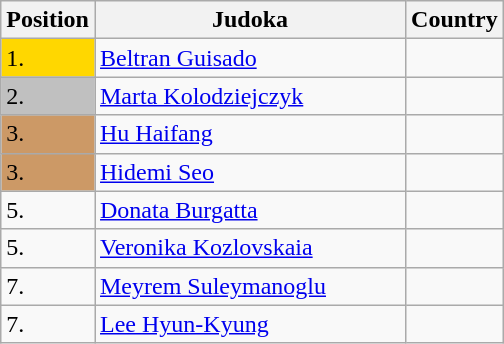<table class=wikitable>
<tr>
<th width=10>Position</th>
<th width=200>Judoka</th>
<th width=10>Country</th>
</tr>
<tr>
<td bgcolor=gold>1.</td>
<td><a href='#'>Beltran Guisado</a></td>
<td></td>
</tr>
<tr>
<td bgcolor="silver">2.</td>
<td><a href='#'>Marta Kolodziejczyk</a></td>
<td></td>
</tr>
<tr>
<td bgcolor="CC9966">3.</td>
<td><a href='#'>Hu Haifang</a></td>
<td></td>
</tr>
<tr>
<td bgcolor="CC9966">3.</td>
<td><a href='#'>Hidemi Seo</a></td>
<td></td>
</tr>
<tr>
<td>5.</td>
<td><a href='#'>Donata Burgatta</a></td>
<td></td>
</tr>
<tr>
<td>5.</td>
<td><a href='#'>Veronika Kozlovskaia</a></td>
<td></td>
</tr>
<tr>
<td>7.</td>
<td><a href='#'>Meyrem Suleymanoglu</a></td>
<td></td>
</tr>
<tr>
<td>7.</td>
<td><a href='#'>Lee Hyun-Kyung</a></td>
<td></td>
</tr>
</table>
